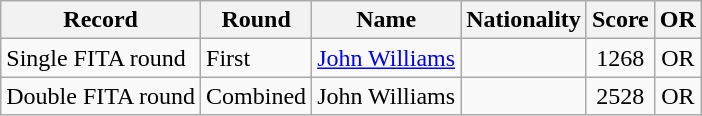<table class=wikitable>
<tr>
<th>Record</th>
<th>Round</th>
<th>Name</th>
<th>Nationality</th>
<th>Score</th>
<th>OR</th>
</tr>
<tr>
<td>Single FITA round</td>
<td>First</td>
<td><a href='#'>John Williams</a></td>
<td align=left></td>
<td align=center>1268</td>
<td align=center>OR</td>
</tr>
<tr>
<td>Double FITA round</td>
<td>Combined</td>
<td>John Williams</td>
<td align=left></td>
<td align=center>2528</td>
<td align=center>OR</td>
</tr>
</table>
